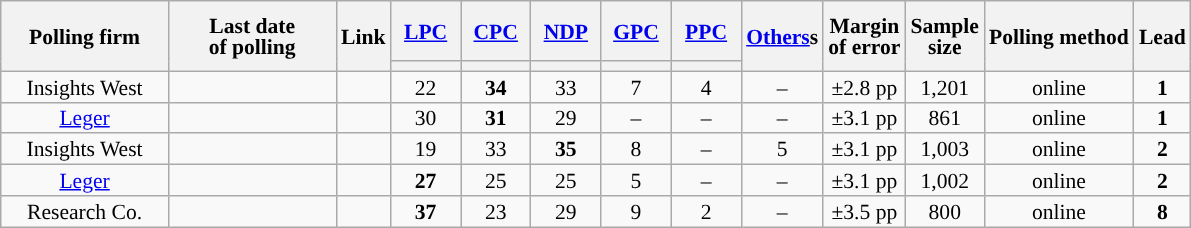<table class="wikitable sortable mw-datatable" style="text-align:center;font-size:90%;line-height:14px;">
<tr style="height:40px;">
<th style="width:105px;" rowspan="2">Polling firm</th>
<th style="width:105px;" rowspan="2">Last date<br>of polling</th>
<th rowspan="2">Link</th>
<th class="unsortable" style="width:40px;"><a href='#'>LPC</a></th>
<th class="unsortable" style="width:40px;"><a href='#'>CPC</a></th>
<th class="unsortable" style="width:40px;"><a href='#'>NDP</a></th>
<th class="unsortable" style="width:40px;"><a href='#'>GPC</a></th>
<th class="unsortable" style="width:40px;"><a href='#'>PPC</a></th>
<th rowspan="2" style="width:40px"><a href='#'>Others</a>s</th>
<th rowspan="2">Margin<br>of error</th>
<th rowspan="2">Sample<br>size</th>
<th rowspan="2">Polling method</th>
<th rowspan="2">Lead</th>
</tr>
<tr>
<th style="background:"></th>
<th style="background:"></th>
<th style="background:"></th>
<th style="background:"></th>
<th style="background:"></th>
</tr>
<tr>
<td>Insights West</td>
<td></td>
<td></td>
<td>22</td>
<td><strong>34</strong></td>
<td>33</td>
<td>7</td>
<td>4</td>
<td>–</td>
<td>±2.8 pp</td>
<td>1,201</td>
<td>online</td>
<td><strong>1</strong></td>
</tr>
<tr>
<td><a href='#'>Leger</a></td>
<td></td>
<td></td>
<td>30</td>
<td><strong>31</strong></td>
<td>29</td>
<td>–</td>
<td>–</td>
<td>–</td>
<td>±3.1 pp</td>
<td>861</td>
<td>online</td>
<td><strong>1</strong></td>
</tr>
<tr>
<td>Insights West</td>
<td></td>
<td></td>
<td>19</td>
<td>33</td>
<td><strong>35</strong></td>
<td>8</td>
<td>–</td>
<td>5</td>
<td>±3.1 pp</td>
<td>1,003</td>
<td>online</td>
<td><strong>2</strong></td>
</tr>
<tr>
<td><a href='#'>Leger</a></td>
<td></td>
<td></td>
<td><strong>27</strong></td>
<td>25</td>
<td>25</td>
<td>5</td>
<td>–</td>
<td>–</td>
<td>±3.1 pp</td>
<td>1,002</td>
<td>online</td>
<td><strong>2</strong></td>
</tr>
<tr>
<td>Research Co.</td>
<td></td>
<td></td>
<td><strong>37</strong></td>
<td>23</td>
<td>29</td>
<td>9</td>
<td>2</td>
<td>–</td>
<td>±3.5 pp</td>
<td>800</td>
<td>online</td>
<td><strong>8</strong></td>
</tr>
</table>
